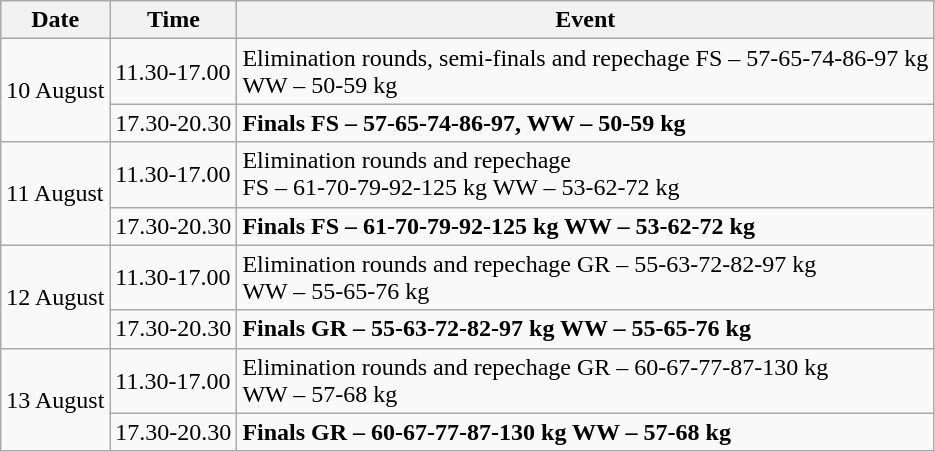<table class=wikitable>
<tr>
<th>Date</th>
<th>Time</th>
<th>Event</th>
</tr>
<tr>
<td rowspan="2">10 August</td>
<td>11.30-17.00</td>
<td>Elimination rounds, semi-finals and repechage FS – 57-65-74-86-97 kg<br>WW – 50-59 kg</td>
</tr>
<tr>
<td>17.30-20.30</td>
<td><strong>Finals FS – 57-65-74-86-97, WW – 50-59 kg</strong></td>
</tr>
<tr>
<td rowspan="2">11 August</td>
<td>11.30-17.00</td>
<td>Elimination rounds and repechage<br>FS – 61-70-79-92-125 kg WW – 53-62-72 kg</td>
</tr>
<tr>
<td>17.30-20.30</td>
<td><strong>Finals FS – 61-70-79-92-125 kg WW – 53-62-72 kg</strong></td>
</tr>
<tr>
<td rowspan="2">12 August</td>
<td>11.30-17.00</td>
<td>Elimination rounds and repechage GR – 55-63-72-82-97 kg<br>WW – 55-65-76 kg</td>
</tr>
<tr>
<td>17.30-20.30</td>
<td><strong>Finals GR – 55-63-72-82-97 kg WW – 55-65-76 kg</strong></td>
</tr>
<tr>
<td rowspan="2">13 August</td>
<td>11.30-17.00</td>
<td>Elimination rounds and repechage GR – 60-67-77-87-130 kg<br>WW – 57-68 kg</td>
</tr>
<tr>
<td>17.30-20.30</td>
<td><strong>Finals GR – 60-67-77-87-130 kg WW – 57-68 kg</strong></td>
</tr>
</table>
